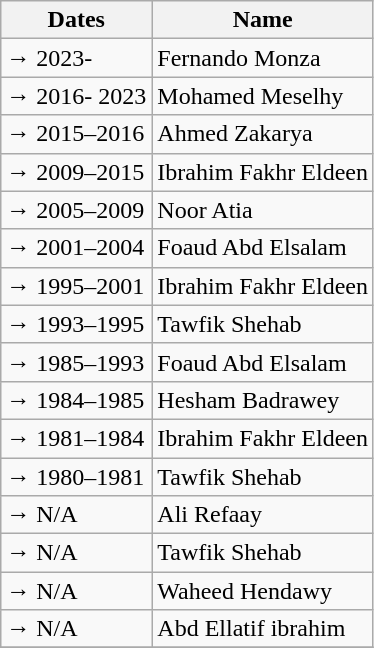<table class="wikitable">
<tr>
<th>Dates</th>
<th>Name</th>
</tr>
<tr>
<td>→ 2023-</td>
<td> Fernando Monza</td>
</tr>
<tr>
<td>→ 2016- 2023</td>
<td> Mohamed Meselhy</td>
</tr>
<tr>
<td>→ 2015–2016</td>
<td> Ahmed Zakarya</td>
</tr>
<tr>
<td>→ 2009–2015</td>
<td> Ibrahim Fakhr Eldeen</td>
</tr>
<tr>
<td>→ 2005–2009</td>
<td> Noor Atia</td>
</tr>
<tr>
<td>→ 2001–2004</td>
<td> Foaud Abd Elsalam</td>
</tr>
<tr>
<td>→ 1995–2001</td>
<td> Ibrahim Fakhr Eldeen</td>
</tr>
<tr>
<td>→ 1993–1995</td>
<td> Tawfik Shehab</td>
</tr>
<tr>
<td>→ 1985–1993</td>
<td> Foaud Abd Elsalam</td>
</tr>
<tr>
<td>→ 1984–1985</td>
<td> Hesham Badrawey</td>
</tr>
<tr>
<td>→ 1981–1984</td>
<td> Ibrahim Fakhr Eldeen</td>
</tr>
<tr>
<td>→ 1980–1981</td>
<td> Tawfik Shehab</td>
</tr>
<tr>
<td>→ N/A</td>
<td> Ali Refaay</td>
</tr>
<tr>
<td>→ N/A</td>
<td> Tawfik Shehab</td>
</tr>
<tr>
<td>→ N/A</td>
<td> Waheed Hendawy</td>
</tr>
<tr>
<td>→ N/A</td>
<td> Abd Ellatif ibrahim</td>
</tr>
<tr>
</tr>
</table>
